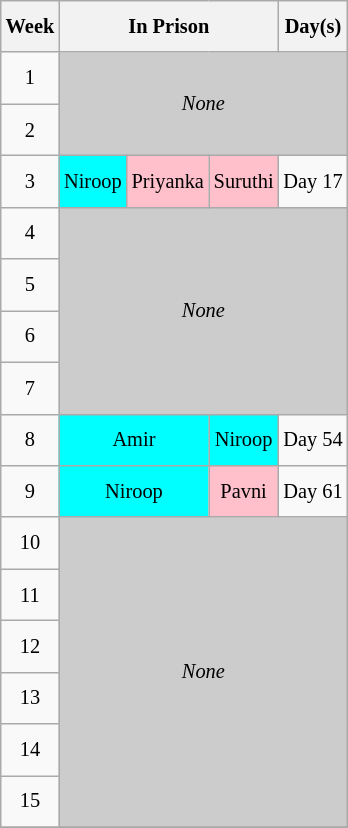<table class="wikitable sortable" style=" text-align:center; font-size:85%;  line-height:28px; width:auto;">
<tr>
<th>Week</th>
<th colspan="3">In Prison</th>
<th>Day(s)</th>
</tr>
<tr>
<td>1</td>
<td colspan="4" rowspan="2" style="background:#ccc;"><em>None</em></td>
</tr>
<tr>
<td>2</td>
</tr>
<tr>
<td>3</td>
<td style="background:cyan;">Niroop</td>
<td style="background:pink;">Priyanka</td>
<td style="background:pink;">Suruthi</td>
<td>Day 17</td>
</tr>
<tr>
<td>4</td>
<td colspan="4" rowspan="4" style="background:#ccc;"><em>None</em></td>
</tr>
<tr>
<td>5</td>
</tr>
<tr>
<td>6</td>
</tr>
<tr>
<td>7</td>
</tr>
<tr>
<td>8</td>
<td colspan="2" style="background:cyan;">Amir</td>
<td style="background:cyan;">Niroop</td>
<td>Day 54</td>
</tr>
<tr>
<td>9</td>
<td colspan="2" style="background:cyan;">Niroop</td>
<td style="background:pink;">Pavni</td>
<td>Day 61</td>
</tr>
<tr>
<td>10</td>
<td colspan="4" rowspan="6" style="background:#ccc;"><em>None</em></td>
</tr>
<tr>
<td>11</td>
</tr>
<tr>
<td>12</td>
</tr>
<tr>
<td>13</td>
</tr>
<tr>
<td>14</td>
</tr>
<tr>
<td>15</td>
</tr>
<tr>
</tr>
</table>
